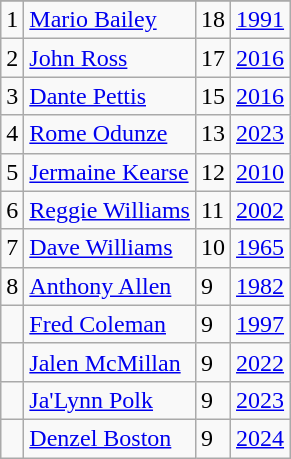<table class="wikitable">
<tr>
</tr>
<tr>
<td>1</td>
<td><a href='#'>Mario Bailey</a></td>
<td>18</td>
<td><a href='#'>1991</a></td>
</tr>
<tr>
<td>2</td>
<td><a href='#'>John Ross</a></td>
<td>17</td>
<td><a href='#'>2016</a></td>
</tr>
<tr>
<td>3</td>
<td><a href='#'>Dante Pettis</a></td>
<td>15</td>
<td><a href='#'>2016</a></td>
</tr>
<tr>
<td>4</td>
<td><a href='#'>Rome Odunze</a></td>
<td>13</td>
<td><a href='#'>2023</a></td>
</tr>
<tr>
<td>5</td>
<td><a href='#'>Jermaine Kearse</a></td>
<td>12</td>
<td><a href='#'>2010</a></td>
</tr>
<tr>
<td>6</td>
<td><a href='#'>Reggie Williams</a></td>
<td>11</td>
<td><a href='#'>2002</a></td>
</tr>
<tr>
<td>7</td>
<td><a href='#'>Dave Williams</a></td>
<td>10</td>
<td><a href='#'>1965</a></td>
</tr>
<tr>
<td>8</td>
<td><a href='#'>Anthony Allen</a></td>
<td>9</td>
<td><a href='#'>1982</a></td>
</tr>
<tr>
<td></td>
<td><a href='#'>Fred Coleman</a></td>
<td>9</td>
<td><a href='#'>1997</a></td>
</tr>
<tr>
<td></td>
<td><a href='#'>Jalen McMillan</a></td>
<td>9</td>
<td><a href='#'>2022</a></td>
</tr>
<tr>
<td></td>
<td><a href='#'>Ja'Lynn Polk</a></td>
<td>9</td>
<td><a href='#'>2023</a></td>
</tr>
<tr>
<td></td>
<td><a href='#'>Denzel Boston</a></td>
<td>9</td>
<td><a href='#'>2024</a></td>
</tr>
</table>
